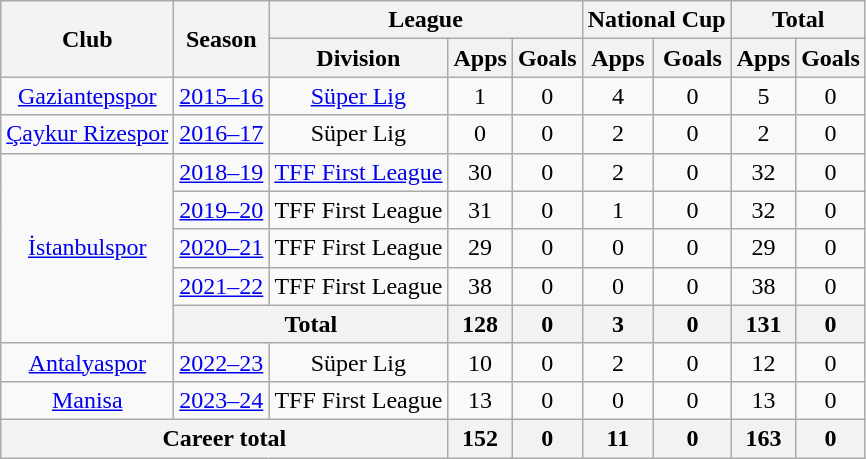<table class="wikitable", style="text-align:center">
<tr>
<th rowspan="2">Club</th>
<th rowspan="2">Season</th>
<th colspan="3">League</th>
<th colspan="2">National Cup</th>
<th colspan="2">Total</th>
</tr>
<tr>
<th>Division</th>
<th>Apps</th>
<th>Goals</th>
<th>Apps</th>
<th>Goals</th>
<th>Apps</th>
<th>Goals</th>
</tr>
<tr>
<td><a href='#'>Gaziantepspor</a></td>
<td><a href='#'>2015–16</a></td>
<td><a href='#'>Süper Lig</a></td>
<td>1</td>
<td>0</td>
<td>4</td>
<td>0</td>
<td>5</td>
<td>0</td>
</tr>
<tr>
<td><a href='#'>Çaykur Rizespor</a></td>
<td><a href='#'>2016–17</a></td>
<td>Süper Lig</td>
<td>0</td>
<td>0</td>
<td>2</td>
<td>0</td>
<td>2</td>
<td>0</td>
</tr>
<tr>
<td rowspan="5"><a href='#'>İstanbulspor</a></td>
<td><a href='#'>2018–19</a></td>
<td><a href='#'>TFF First League</a></td>
<td>30</td>
<td>0</td>
<td>2</td>
<td>0</td>
<td>32</td>
<td>0</td>
</tr>
<tr>
<td><a href='#'>2019–20</a></td>
<td>TFF First League</td>
<td>31</td>
<td>0</td>
<td>1</td>
<td>0</td>
<td>32</td>
<td>0</td>
</tr>
<tr>
<td><a href='#'>2020–21</a></td>
<td>TFF First League</td>
<td>29</td>
<td>0</td>
<td>0</td>
<td>0</td>
<td>29</td>
<td>0</td>
</tr>
<tr>
<td><a href='#'>2021–22</a></td>
<td>TFF First League</td>
<td>38</td>
<td>0</td>
<td>0</td>
<td>0</td>
<td>38</td>
<td>0</td>
</tr>
<tr>
<th colspan="2">Total</th>
<th>128</th>
<th>0</th>
<th>3</th>
<th>0</th>
<th>131</th>
<th>0</th>
</tr>
<tr>
<td><a href='#'>Antalyaspor</a></td>
<td><a href='#'>2022–23</a></td>
<td>Süper Lig</td>
<td>10</td>
<td>0</td>
<td>2</td>
<td>0</td>
<td>12</td>
<td>0</td>
</tr>
<tr>
<td><a href='#'>Manisa</a></td>
<td><a href='#'>2023–24</a></td>
<td>TFF First League</td>
<td>13</td>
<td>0</td>
<td>0</td>
<td>0</td>
<td>13</td>
<td>0</td>
</tr>
<tr>
<th colspan="3">Career total</th>
<th>152</th>
<th>0</th>
<th>11</th>
<th>0</th>
<th>163</th>
<th>0</th>
</tr>
</table>
